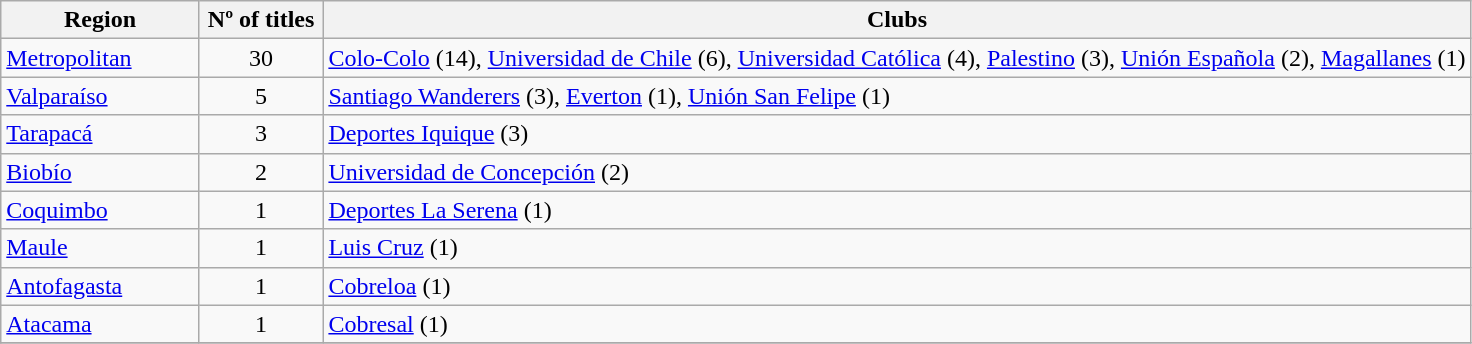<table class="wikitable">
<tr>
<th width=125>Region</th>
<th width=75>Nº of titles</th>
<th>Clubs</th>
</tr>
<tr>
<td> <a href='#'>Metropolitan</a></td>
<td align=center>30</td>
<td><a href='#'>Colo-Colo</a> (14), <a href='#'>Universidad de Chile</a> (6), <a href='#'>Universidad Católica</a> (4), <a href='#'>Palestino</a> (3), <a href='#'>Unión Española</a> (2), <a href='#'>Magallanes</a> (1)</td>
</tr>
<tr>
<td> <a href='#'>Valparaíso</a></td>
<td align=center>5</td>
<td><a href='#'>Santiago Wanderers</a> (3), <a href='#'>Everton</a> (1), <a href='#'>Unión San Felipe</a> (1)</td>
</tr>
<tr>
<td> <a href='#'>Tarapacá</a></td>
<td align=center>3</td>
<td><a href='#'>Deportes Iquique</a> (3)</td>
</tr>
<tr>
<td> <a href='#'>Biobío</a></td>
<td align=center>2</td>
<td><a href='#'>Universidad de Concepción</a> (2)</td>
</tr>
<tr>
<td> <a href='#'>Coquimbo</a></td>
<td align=center>1</td>
<td><a href='#'>Deportes La Serena</a> (1)</td>
</tr>
<tr>
<td> <a href='#'>Maule</a></td>
<td align=center>1</td>
<td><a href='#'>Luis Cruz</a> (1)</td>
</tr>
<tr>
<td> <a href='#'>Antofagasta</a></td>
<td align=center>1</td>
<td><a href='#'>Cobreloa</a> (1)</td>
</tr>
<tr>
<td> <a href='#'>Atacama</a></td>
<td align=center>1</td>
<td><a href='#'>Cobresal</a> (1)</td>
</tr>
<tr>
</tr>
</table>
